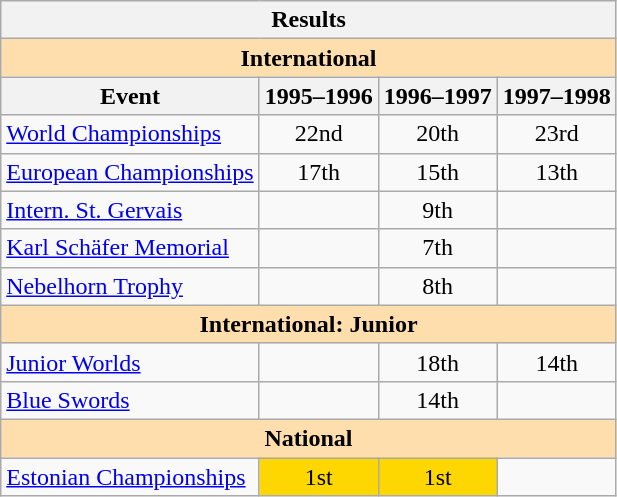<table class="wikitable" style="text-align:center">
<tr>
<th colspan=4 align=center><strong>Results</strong></th>
</tr>
<tr>
<th style="background-color: #ffdead; " colspan=4 align=center><strong>International</strong></th>
</tr>
<tr>
<th>Event</th>
<th>1995–1996</th>
<th>1996–1997</th>
<th>1997–1998</th>
</tr>
<tr>
<td align=left><a href='#'>World Championships</a></td>
<td>22nd</td>
<td>20th</td>
<td>23rd</td>
</tr>
<tr>
<td align=left><a href='#'>European Championships</a></td>
<td>17th</td>
<td>15th</td>
<td>13th</td>
</tr>
<tr>
<td align=left><a href='#'>Intern. St. Gervais</a></td>
<td></td>
<td>9th</td>
<td></td>
</tr>
<tr>
<td align=left><a href='#'>Karl Schäfer Memorial</a></td>
<td></td>
<td>7th</td>
<td></td>
</tr>
<tr>
<td align=left><a href='#'>Nebelhorn Trophy</a></td>
<td></td>
<td>8th</td>
<td></td>
</tr>
<tr>
<th style="background-color: #ffdead; " colspan=4 align=center><strong>International: Junior</strong></th>
</tr>
<tr>
<td align=left><a href='#'>Junior Worlds</a></td>
<td></td>
<td>18th</td>
<td>14th</td>
</tr>
<tr>
<td align=left><a href='#'>Blue Swords</a></td>
<td></td>
<td>14th</td>
<td></td>
</tr>
<tr>
<th style="background-color: #ffdead; " colspan=4 align=center><strong>National</strong></th>
</tr>
<tr>
<td align=left><a href='#'>Estonian Championships</a></td>
<td bgcolor=gold>1st</td>
<td bgcolor=gold>1st</td>
<td></td>
</tr>
</table>
